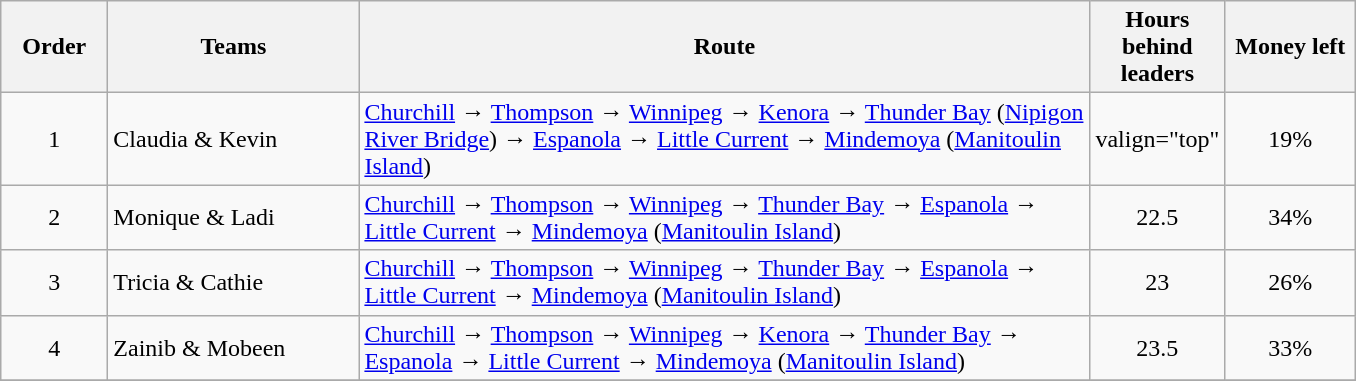<table class="wikitable sortable" style="text-align:center">
<tr>
<th style="width:4em">Order</th>
<th style="width:10em">Teams</th>
<th style="width:30em">Route</th>
<th style="width:5em">Hours behind leaders</th>
<th style="width:5em">Money left</th>
</tr>
<tr>
<td>1</td>
<td style="text-align:left">Claudia & Kevin</td>
<td style="text-align:left"><a href='#'>Churchill</a>  → <a href='#'>Thompson</a>   → <a href='#'>Winnipeg</a>  → <a href='#'>Kenora</a>   → <a href='#'>Thunder Bay</a>  (<a href='#'>Nipigon River Bridge</a>) → <a href='#'>Espanola</a>  → <a href='#'>Little Current</a> → <a href='#'>Mindemoya</a> (<a href='#'>Manitoulin Island</a>)</td>
<td>valign="top" </td>
<td>19%</td>
</tr>
<tr>
<td>2</td>
<td style="text-align:left">Monique & Ladi</td>
<td style="text-align:left"><a href='#'>Churchill</a>  → <a href='#'>Thompson</a>  → <a href='#'>Winnipeg</a>   → <a href='#'>Thunder Bay</a>   → <a href='#'>Espanola</a>  → <a href='#'>Little Current</a>  → <a href='#'>Mindemoya</a> (<a href='#'>Manitoulin Island</a>)</td>
<td>22.5</td>
<td>34%</td>
</tr>
<tr>
<td>3</td>
<td style="text-align:left">Tricia & Cathie</td>
<td style="text-align:left"><a href='#'>Churchill</a>  → <a href='#'>Thompson</a>   → <a href='#'>Winnipeg</a>   → <a href='#'>Thunder Bay</a>   → <a href='#'>Espanola</a>  → <a href='#'>Little Current</a>  → <a href='#'>Mindemoya</a> (<a href='#'>Manitoulin Island</a>)</td>
<td>23</td>
<td>26%</td>
</tr>
<tr>
<td>4</td>
<td style="text-align:left">Zainib & Mobeen</td>
<td style="text-align:left"><a href='#'>Churchill</a>  → <a href='#'>Thompson</a>  → <a href='#'>Winnipeg</a>   → <a href='#'>Kenora</a>   → <a href='#'>Thunder Bay</a>  → <a href='#'>Espanola</a>  → <a href='#'>Little Current</a> → <a href='#'>Mindemoya</a> (<a href='#'>Manitoulin Island</a>)</td>
<td>23.5</td>
<td>33%</td>
</tr>
<tr>
</tr>
</table>
